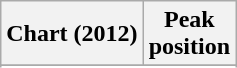<table class="wikitable sortable plainrowheaders" style="text-align:center">
<tr>
<th scope="col">Chart (2012)</th>
<th scope="col">Peak<br>position</th>
</tr>
<tr>
</tr>
<tr>
</tr>
</table>
